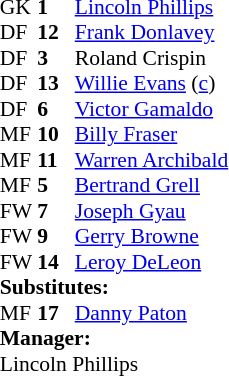<table style="font-size:90%; margin:0.2em auto;" cellspacing="0" cellpadding="0">
<tr>
<th width="25"></th>
<th width="25"></th>
</tr>
<tr>
<td>GK</td>
<td><strong>1</strong></td>
<td> <a href='#'>Lincoln Phillips</a></td>
</tr>
<tr>
<td>DF</td>
<td><strong>12</strong></td>
<td> <a href='#'>Frank Donlavey</a></td>
</tr>
<tr>
<td>DF</td>
<td><strong>3</strong></td>
<td> Roland Crispin</td>
</tr>
<tr>
<td>DF</td>
<td><strong>13</strong></td>
<td> <a href='#'>Willie Evans</a> (<a href='#'>c</a>)</td>
</tr>
<tr>
<td>DF</td>
<td><strong>6</strong></td>
<td> <a href='#'>Victor Gamaldo</a></td>
</tr>
<tr>
<td>MF</td>
<td><strong>10</strong></td>
<td> <a href='#'>Billy Fraser</a></td>
</tr>
<tr>
<td>MF</td>
<td><strong>11 </strong></td>
<td> <a href='#'>Warren Archibald</a></td>
</tr>
<tr>
<td>MF</td>
<td><strong>5</strong></td>
<td> <a href='#'>Bertrand Grell</a></td>
</tr>
<tr>
<td>FW</td>
<td><strong>7</strong></td>
<td> <a href='#'>Joseph Gyau</a></td>
</tr>
<tr>
<td>FW</td>
<td><strong>9</strong></td>
<td> <a href='#'>Gerry Browne</a></td>
</tr>
<tr>
<td>FW</td>
<td><strong>14</strong></td>
<td> <a href='#'>Leroy DeLeon</a></td>
</tr>
<tr>
<td colspan="4"><strong>Substitutes:</strong></td>
</tr>
<tr>
<td>MF</td>
<td><strong>17</strong></td>
<td> <a href='#'>Danny Paton</a></td>
<td></td>
<td></td>
</tr>
<tr>
<td colspan=3><strong>Manager:</strong></td>
</tr>
<tr>
<td colspan=4> Lincoln Phillips</td>
</tr>
</table>
